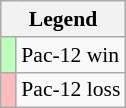<table class="wikitable" style="font-size:90%">
<tr>
<th colspan="2">Legend</th>
</tr>
<tr>
<td style="background:#bfb;"> </td>
<td>Pac-12 win</td>
</tr>
<tr>
<td style="background:#fbb;"> </td>
<td>Pac-12 loss</td>
</tr>
</table>
